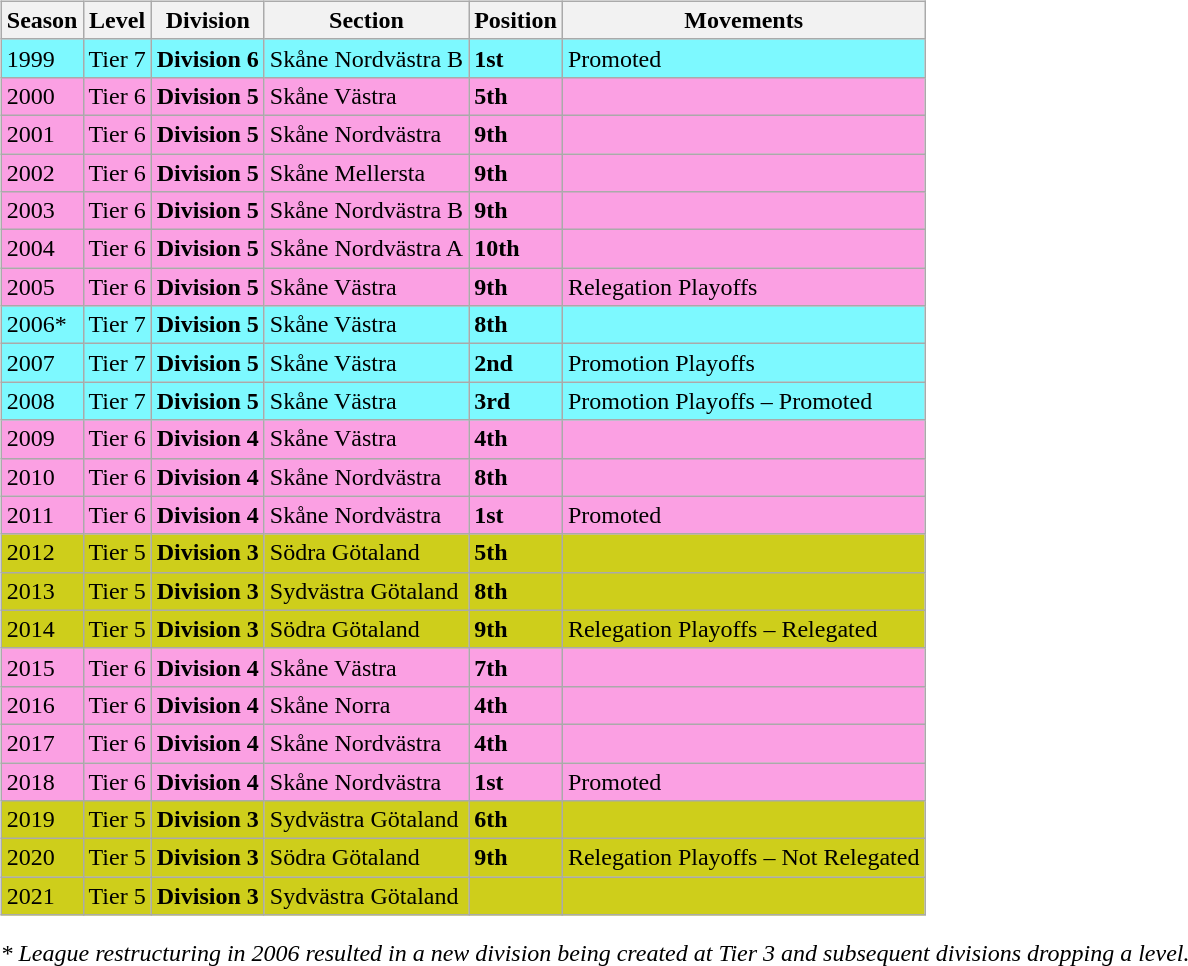<table>
<tr>
<td valign="top" width=0%><br><table class="wikitable">
<tr style="background:#f0f6fa;">
<th><strong>Season</strong></th>
<th><strong>Level</strong></th>
<th><strong>Division</strong></th>
<th><strong>Section</strong></th>
<th><strong>Position</strong></th>
<th><strong>Movements</strong></th>
</tr>
<tr>
<td style="background:#7DF9FF;">1999</td>
<td style="background:#7DF9FF;">Tier 7</td>
<td style="background:#7DF9FF;"><strong>Division 6</strong></td>
<td style="background:#7DF9FF;">Skåne Nordvästra B</td>
<td style="background:#7DF9FF;"><strong>1st</strong></td>
<td style="background:#7DF9FF;">Promoted</td>
</tr>
<tr>
<td style="background:#FBA0E3;">2000</td>
<td style="background:#FBA0E3;">Tier 6</td>
<td style="background:#FBA0E3;"><strong>Division 5</strong></td>
<td style="background:#FBA0E3;">Skåne Västra</td>
<td style="background:#FBA0E3;"><strong>5th</strong></td>
<td style="background:#FBA0E3;"></td>
</tr>
<tr>
<td style="background:#FBA0E3;">2001</td>
<td style="background:#FBA0E3;">Tier 6</td>
<td style="background:#FBA0E3;"><strong>Division 5</strong></td>
<td style="background:#FBA0E3;">Skåne Nordvästra</td>
<td style="background:#FBA0E3;"><strong>9th</strong></td>
<td style="background:#FBA0E3;"></td>
</tr>
<tr>
<td style="background:#FBA0E3;">2002</td>
<td style="background:#FBA0E3;">Tier 6</td>
<td style="background:#FBA0E3;"><strong>Division 5</strong></td>
<td style="background:#FBA0E3;">Skåne Mellersta</td>
<td style="background:#FBA0E3;"><strong>9th</strong></td>
<td style="background:#FBA0E3;"></td>
</tr>
<tr>
<td style="background:#FBA0E3;">2003</td>
<td style="background:#FBA0E3;">Tier 6</td>
<td style="background:#FBA0E3;"><strong>Division 5</strong></td>
<td style="background:#FBA0E3;">Skåne Nordvästra B</td>
<td style="background:#FBA0E3;"><strong>9th</strong></td>
<td style="background:#FBA0E3;"></td>
</tr>
<tr>
<td style="background:#FBA0E3;">2004</td>
<td style="background:#FBA0E3;">Tier 6</td>
<td style="background:#FBA0E3;"><strong>Division 5</strong></td>
<td style="background:#FBA0E3;">Skåne Nordvästra A</td>
<td style="background:#FBA0E3;"><strong>10th</strong></td>
<td style="background:#FBA0E3;"></td>
</tr>
<tr>
<td style="background:#FBA0E3;">2005</td>
<td style="background:#FBA0E3;">Tier 6</td>
<td style="background:#FBA0E3;"><strong>Division 5</strong></td>
<td style="background:#FBA0E3;">Skåne Västra</td>
<td style="background:#FBA0E3;"><strong>9th</strong></td>
<td style="background:#FBA0E3;">Relegation Playoffs</td>
</tr>
<tr>
<td style="background:#7DF9FF;">2006*</td>
<td style="background:#7DF9FF;">Tier 7</td>
<td style="background:#7DF9FF;"><strong>Division 5</strong></td>
<td style="background:#7DF9FF;">Skåne Västra</td>
<td style="background:#7DF9FF;"><strong>8th</strong></td>
<td style="background:#7DF9FF;"></td>
</tr>
<tr>
<td style="background:#7DF9FF;">2007</td>
<td style="background:#7DF9FF;">Tier 7</td>
<td style="background:#7DF9FF;"><strong>Division 5</strong></td>
<td style="background:#7DF9FF;">Skåne Västra</td>
<td style="background:#7DF9FF;"><strong>2nd</strong></td>
<td style="background:#7DF9FF;">Promotion Playoffs</td>
</tr>
<tr>
<td style="background:#7DF9FF;">2008</td>
<td style="background:#7DF9FF;">Tier 7</td>
<td style="background:#7DF9FF;"><strong>Division 5</strong></td>
<td style="background:#7DF9FF;">Skåne Västra</td>
<td style="background:#7DF9FF;"><strong>3rd</strong></td>
<td style="background:#7DF9FF;">Promotion Playoffs – Promoted</td>
</tr>
<tr>
<td style="background:#FBA0E3;">2009</td>
<td style="background:#FBA0E3;">Tier 6</td>
<td style="background:#FBA0E3;"><strong>Division 4</strong></td>
<td style="background:#FBA0E3;">Skåne Västra</td>
<td style="background:#FBA0E3;"><strong>4th</strong></td>
<td style="background:#FBA0E3;"></td>
</tr>
<tr>
<td style="background:#FBA0E3;">2010</td>
<td style="background:#FBA0E3;">Tier 6</td>
<td style="background:#FBA0E3;"><strong>Division 4</strong></td>
<td style="background:#FBA0E3;">Skåne Nordvästra</td>
<td style="background:#FBA0E3;"><strong>8th</strong></td>
<td style="background:#FBA0E3;"></td>
</tr>
<tr>
<td style="background:#FBA0E3;">2011</td>
<td style="background:#FBA0E3;">Tier 6</td>
<td style="background:#FBA0E3;"><strong>Division 4</strong></td>
<td style="background:#FBA0E3;">Skåne Nordvästra</td>
<td style="background:#FBA0E3;"><strong>1st</strong></td>
<td style="background:#FBA0E3;">Promoted</td>
</tr>
<tr>
<td style="background:#CECE1B;">2012</td>
<td style="background:#CECE1B;">Tier 5</td>
<td style="background:#CECE1B;"><strong>Division 3</strong></td>
<td style="background:#CECE1B;">Södra Götaland</td>
<td style="background:#CECE1B;"><strong>5th</strong></td>
<td style="background:#CECE1B;"></td>
</tr>
<tr>
<td style="background:#CECE1B;">2013</td>
<td style="background:#CECE1B;">Tier 5</td>
<td style="background:#CECE1B;"><strong>Division 3</strong></td>
<td style="background:#CECE1B;">Sydvästra Götaland</td>
<td style="background:#CECE1B;"><strong>8th</strong></td>
<td style="background:#CECE1B;"></td>
</tr>
<tr>
<td style="background:#CECE1B;">2014</td>
<td style="background:#CECE1B;">Tier 5</td>
<td style="background:#CECE1B;"><strong>Division 3</strong></td>
<td style="background:#CECE1B;">Södra Götaland</td>
<td style="background:#CECE1B;"><strong>9th</strong></td>
<td style="background:#CECE1B;">Relegation Playoffs – Relegated</td>
</tr>
<tr>
<td style="background:#FBA0E3;">2015</td>
<td style="background:#FBA0E3;">Tier 6</td>
<td style="background:#FBA0E3;"><strong>Division 4</strong></td>
<td style="background:#FBA0E3;">Skåne Västra</td>
<td style="background:#FBA0E3;"><strong>7th</strong></td>
<td style="background:#FBA0E3;"></td>
</tr>
<tr>
<td style="background:#FBA0E3;">2016</td>
<td style="background:#FBA0E3;">Tier 6</td>
<td style="background:#FBA0E3;"><strong>Division 4</strong></td>
<td style="background:#FBA0E3;">Skåne Norra</td>
<td style="background:#FBA0E3;"><strong>4th</strong></td>
<td style="background:#FBA0E3;"></td>
</tr>
<tr>
<td style="background:#FBA0E3;">2017</td>
<td style="background:#FBA0E3;">Tier 6</td>
<td style="background:#FBA0E3;"><strong>Division 4</strong></td>
<td style="background:#FBA0E3;">Skåne Nordvästra</td>
<td style="background:#FBA0E3;"><strong>4th</strong></td>
<td style="background:#FBA0E3;"></td>
</tr>
<tr>
<td style="background:#FBA0E3;">2018</td>
<td style="background:#FBA0E3;">Tier 6</td>
<td style="background:#FBA0E3;"><strong>Division 4</strong></td>
<td style="background:#FBA0E3;">Skåne Nordvästra</td>
<td style="background:#FBA0E3;"><strong>1st</strong></td>
<td style="background:#FBA0E3;">Promoted</td>
</tr>
<tr>
<td style="background:#CECE1B;">2019</td>
<td style="background:#CECE1B;">Tier 5</td>
<td style="background:#CECE1B;"><strong>Division 3</strong></td>
<td style="background:#CECE1B;">Sydvästra Götaland</td>
<td style="background:#CECE1B;"><strong>6th</strong></td>
<td style="background:#CECE1B;"></td>
</tr>
<tr>
<td style="background:#CECE1B;">2020</td>
<td style="background:#CECE1B;">Tier 5</td>
<td style="background:#CECE1B;"><strong>Division 3</strong></td>
<td style="background:#CECE1B;">Södra Götaland</td>
<td style="background:#CECE1B;"><strong>9th</strong></td>
<td style="background:#CECE1B;">Relegation Playoffs – Not Relegated</td>
</tr>
<tr>
<td style="background:#CECE1B;">2021</td>
<td style="background:#CECE1B;">Tier 5</td>
<td style="background:#CECE1B;"><strong>Division 3</strong></td>
<td style="background:#CECE1B;">Sydvästra Götaland</td>
<td style="background:#CECE1B;"></td>
<td style="background:#CECE1B;"></td>
</tr>
</table>
<em>* League restructuring in 2006 resulted in a new division being created at Tier 3 and subsequent divisions dropping a level.</em>

</td>
</tr>
</table>
